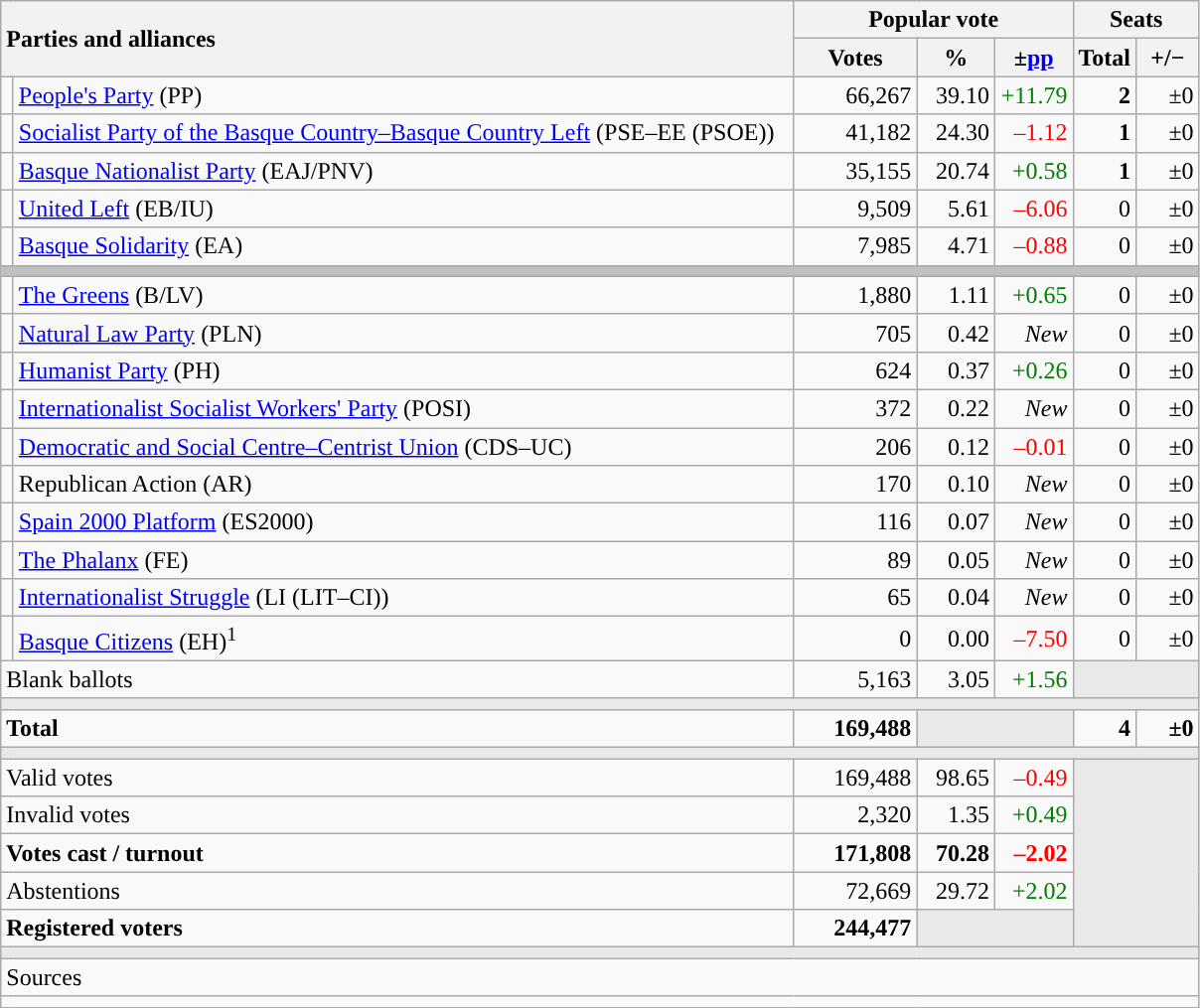<table class="wikitable" style="text-align:right;">
<tr>
<th style="text-align:left;" rowspan="2" colspan="2" width="525">Parties and alliances</th>
<th colspan="3">Popular vote</th>
<th colspan="2">Seats</th>
</tr>
<tr>
<th width="75">Votes</th>
<th width="45">%</th>
<th width="45">±<a href='#'>pp</a></th>
<th width="35">Total</th>
<th width="35">+/−</th>
</tr>
<tr>
<td width="1" style="color:inherit;background:"></td>
<td align="left"><a href='#'>People's Party</a> (PP)</td>
<td>66,267</td>
<td>39.10</td>
<td style="color:green;">+11.79</td>
<td><strong>2</strong></td>
<td>±0</td>
</tr>
<tr>
<td style="color:inherit;background:"></td>
<td align="left"><a href='#'>Socialist Party of the Basque Country–Basque Country Left</a> (PSE–EE (PSOE))</td>
<td>41,182</td>
<td>24.30</td>
<td style="color:red;">–1.12</td>
<td><strong>1</strong></td>
<td>±0</td>
</tr>
<tr>
<td style="color:inherit;background:"></td>
<td align="left"><a href='#'>Basque Nationalist Party</a> (EAJ/PNV)</td>
<td>35,155</td>
<td>20.74</td>
<td style="color:green;">+0.58</td>
<td><strong>1</strong></td>
<td>±0</td>
</tr>
<tr>
<td style="color:inherit;background:"></td>
<td align="left"><a href='#'>United Left</a> (EB/IU)</td>
<td>9,509</td>
<td>5.61</td>
<td style="color:red;">–6.06</td>
<td>0</td>
<td>±0</td>
</tr>
<tr>
<td style="color:inherit;background:"></td>
<td align="left"><a href='#'>Basque Solidarity</a> (EA)</td>
<td>7,985</td>
<td>4.71</td>
<td style="color:red;">–0.88</td>
<td>0</td>
<td>±0</td>
</tr>
<tr>
<td colspan="7" bgcolor="#C0C0C0"></td>
</tr>
<tr>
<td style="color:inherit;background:"></td>
<td align="left"><a href='#'>The Greens</a> (B/LV)</td>
<td>1,880</td>
<td>1.11</td>
<td style="color:green;">+0.65</td>
<td>0</td>
<td>±0</td>
</tr>
<tr>
<td style="color:inherit;background:"></td>
<td align="left"><a href='#'>Natural Law Party</a> (PLN)</td>
<td>705</td>
<td>0.42</td>
<td><em>New</em></td>
<td>0</td>
<td>±0</td>
</tr>
<tr>
<td style="color:inherit;background:"></td>
<td align="left"><a href='#'>Humanist Party</a> (PH)</td>
<td>624</td>
<td>0.37</td>
<td style="color:green;">+0.26</td>
<td>0</td>
<td>±0</td>
</tr>
<tr>
<td style="color:inherit;background:"></td>
<td align="left"><a href='#'>Internationalist Socialist Workers' Party</a> (POSI)</td>
<td>372</td>
<td>0.22</td>
<td><em>New</em></td>
<td>0</td>
<td>±0</td>
</tr>
<tr>
<td style="color:inherit;background:"></td>
<td align="left"><a href='#'>Democratic and Social Centre–Centrist Union</a> (CDS–UC)</td>
<td>206</td>
<td>0.12</td>
<td style="color:red;">–0.01</td>
<td>0</td>
<td>±0</td>
</tr>
<tr>
<td style="color:inherit;background:"></td>
<td align="left">Republican Action (AR)</td>
<td>170</td>
<td>0.10</td>
<td><em>New</em></td>
<td>0</td>
<td>±0</td>
</tr>
<tr>
<td style="color:inherit;background:"></td>
<td align="left"><a href='#'>Spain 2000 Platform</a> (ES2000)</td>
<td>116</td>
<td>0.07</td>
<td><em>New</em></td>
<td>0</td>
<td>±0</td>
</tr>
<tr>
<td style="color:inherit;background:"></td>
<td align="left"><a href='#'>The Phalanx</a> (FE)</td>
<td>89</td>
<td>0.05</td>
<td><em>New</em></td>
<td>0</td>
<td>±0</td>
</tr>
<tr>
<td style="color:inherit;background:"></td>
<td align="left"><a href='#'>Internationalist Struggle</a> (LI (LIT–CI))</td>
<td>65</td>
<td>0.04</td>
<td><em>New</em></td>
<td>0</td>
<td>±0</td>
</tr>
<tr>
<td style="color:inherit;background:"></td>
<td align="left"><a href='#'>Basque Citizens</a> (EH)<sup>1</sup></td>
<td>0</td>
<td>0.00</td>
<td style="color:red;">–7.50</td>
<td>0</td>
<td>±0</td>
</tr>
<tr>
<td align="left" colspan="2">Blank ballots</td>
<td>5,163</td>
<td>3.05</td>
<td style="color:green;">+1.56</td>
<td bgcolor="#E9E9E9" colspan="2"></td>
</tr>
<tr>
<td colspan="7" bgcolor="#E9E9E9"></td>
</tr>
<tr style="font-weight:bold;">
<td align="left" colspan="2">Total</td>
<td>169,488</td>
<td bgcolor="#E9E9E9" colspan="2"></td>
<td>4</td>
<td>±0</td>
</tr>
<tr>
<td colspan="7" bgcolor="#E9E9E9"></td>
</tr>
<tr>
<td align="left" colspan="2">Valid votes</td>
<td>169,488</td>
<td>98.65</td>
<td style="color:red;">–0.49</td>
<td bgcolor="#E9E9E9" colspan="2" rowspan="5"></td>
</tr>
<tr>
<td align="left" colspan="2">Invalid votes</td>
<td>2,320</td>
<td>1.35</td>
<td style="color:green;">+0.49</td>
</tr>
<tr style="font-weight:bold;">
<td align="left" colspan="2">Votes cast / turnout</td>
<td>171,808</td>
<td>70.28</td>
<td style="color:red;">–2.02</td>
</tr>
<tr>
<td align="left" colspan="2">Abstentions</td>
<td>72,669</td>
<td>29.72</td>
<td style="color:green;">+2.02</td>
</tr>
<tr style="font-weight:bold;">
<td align="left" colspan="2">Registered voters</td>
<td>244,477</td>
<td bgcolor="#E9E9E9" colspan="2"></td>
</tr>
<tr>
<td colspan="7" bgcolor="#E9E9E9"></td>
</tr>
<tr>
<td align="left" colspan="7">Sources</td>
</tr>
<tr>
<td colspan="7" style="text-align:left; max-width:790px;"></td>
</tr>
</table>
